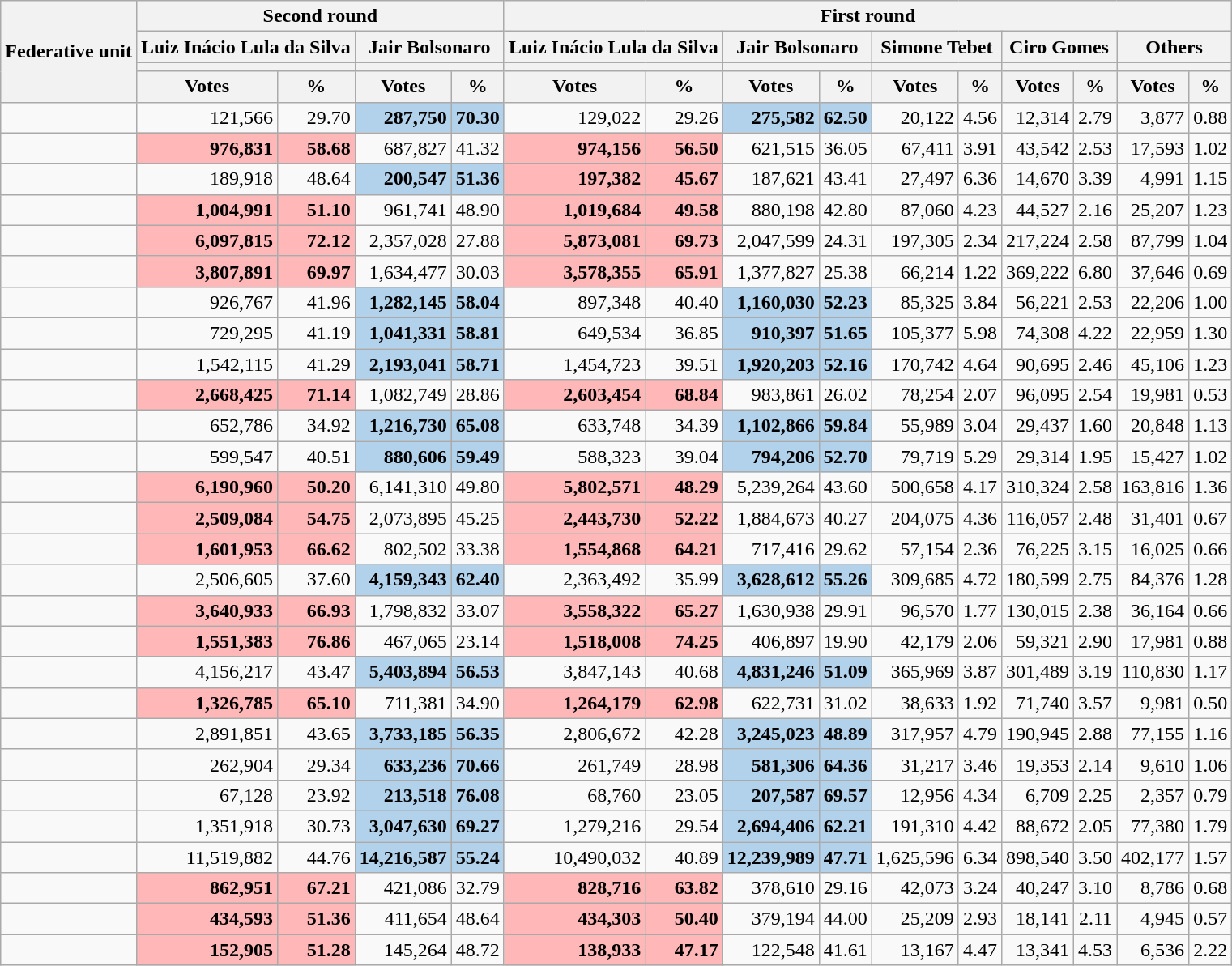<table class="wikitable sortable" style=text-align:right>
<tr>
<th rowspan=4>Federative unit</th>
<th colspan=4>Second round</th>
<th colspan=10>First round</th>
</tr>
<tr>
<th colspan=2>Luiz Inácio Lula da Silva</th>
<th colspan=2>Jair Bolsonaro</th>
<th colspan=2>Luiz Inácio Lula da Silva</th>
<th colspan=2>Jair Bolsonaro</th>
<th colspan=2>Simone Tebet</th>
<th colspan=2>Ciro Gomes</th>
<th colspan=2>Others</th>
</tr>
<tr>
<th colspan=2 style=background:></th>
<th colspan=2 style=background:></th>
<th colspan=2 style=background:></th>
<th colspan=2 style=background:></th>
<th colspan=2 style=background:></th>
<th colspan=2 style=background:></th>
<th colspan=2></th>
</tr>
<tr>
<th>Votes</th>
<th>%</th>
<th>Votes</th>
<th>%</th>
<th>Votes</th>
<th>%</th>
<th>Votes</th>
<th>%</th>
<th>Votes</th>
<th>%</th>
<th>Votes</th>
<th>%</th>
<th>Votes</th>
<th>%</th>
</tr>
<tr>
<td></td>
<td>121,566</td>
<td>29.70</td>
<td style=background:#b2d1ea><strong>287,750</strong></td>
<td style=background:#b2d1ea><strong>70.30</strong></td>
<td>129,022</td>
<td>29.26</td>
<td style=background:#b2d1ea><strong>275,582</strong></td>
<td style=background:#b2d1ea><strong>62.50</strong></td>
<td>20,122</td>
<td>4.56</td>
<td>12,314</td>
<td>2.79</td>
<td>3,877</td>
<td>0.88</td>
</tr>
<tr>
<td></td>
<td style=background:#ffb7b7><strong>976,831</strong></td>
<td style=background:#ffb7b7><strong>58.68</strong></td>
<td>687,827</td>
<td>41.32</td>
<td style=background:#ffb7b7><strong>974,156</strong></td>
<td style=background:#ffb7b7><strong>56.50</strong></td>
<td>621,515</td>
<td>36.05</td>
<td>67,411</td>
<td>3.91</td>
<td>43,542</td>
<td>2.53</td>
<td>17,593</td>
<td>1.02</td>
</tr>
<tr>
<td></td>
<td>189,918</td>
<td>48.64</td>
<td style=background:#b2d1ea><strong>200,547</strong></td>
<td style=background:#b2d1ea><strong>51.36</strong></td>
<td style=background:#ffb7b7><strong>197,382</strong></td>
<td style=background:#ffb7b7><strong>45.67</strong></td>
<td>187,621</td>
<td>43.41</td>
<td>27,497</td>
<td>6.36</td>
<td>14,670</td>
<td>3.39</td>
<td>4,991</td>
<td>1.15</td>
</tr>
<tr>
<td></td>
<td style=background:#ffb7b7><strong>1,004,991</strong></td>
<td style=background:#ffb7b7><strong>51.10</strong></td>
<td>961,741</td>
<td>48.90</td>
<td style=background:#ffb7b7><strong>1,019,684</strong></td>
<td style=background:#ffb7b7><strong>49.58</strong></td>
<td>880,198</td>
<td>42.80</td>
<td>87,060</td>
<td>4.23</td>
<td>44,527</td>
<td>2.16</td>
<td>25,207</td>
<td>1.23</td>
</tr>
<tr>
<td></td>
<td style=background:#ffb7b7><strong>6,097,815</strong></td>
<td style=background:#ffb7b7><strong>72.12</strong></td>
<td>2,357,028</td>
<td>27.88</td>
<td style=background:#ffb7b7><strong>5,873,081</strong></td>
<td style=background:#ffb7b7><strong>69.73</strong></td>
<td>2,047,599</td>
<td>24.31</td>
<td>197,305</td>
<td>2.34</td>
<td>217,224</td>
<td>2.58</td>
<td>87,799</td>
<td>1.04</td>
</tr>
<tr>
<td></td>
<td style=background:#ffb7b7><strong>3,807,891</strong></td>
<td style=background:#ffb7b7><strong>69.97</strong></td>
<td>1,634,477</td>
<td>30.03</td>
<td style=background:#ffb7b7><strong>3,578,355</strong></td>
<td style=background:#ffb7b7><strong>65.91</strong></td>
<td>1,377,827</td>
<td>25.38</td>
<td>66,214</td>
<td>1.22</td>
<td>369,222</td>
<td>6.80</td>
<td>37,646</td>
<td>0.69</td>
</tr>
<tr>
<td></td>
<td>926,767</td>
<td>41.96</td>
<td style=background:#b2d1ea><strong>1,282,145</strong></td>
<td style=background:#b2d1ea><strong>58.04</strong></td>
<td>897,348</td>
<td>40.40</td>
<td style=background:#b2d1ea><strong>1,160,030</strong></td>
<td style=background:#b2d1ea><strong>52.23</strong></td>
<td>85,325</td>
<td>3.84</td>
<td>56,221</td>
<td>2.53</td>
<td>22,206</td>
<td>1.00</td>
</tr>
<tr>
<td></td>
<td>729,295</td>
<td>41.19</td>
<td style=background:#b2d1ea><strong>1,041,331</strong></td>
<td style=background:#b2d1ea><strong>58.81</strong></td>
<td>649,534</td>
<td>36.85</td>
<td style=background:#b2d1ea><strong>910,397</strong></td>
<td style=background:#b2d1ea><strong>51.65</strong></td>
<td>105,377</td>
<td>5.98</td>
<td>74,308</td>
<td>4.22</td>
<td>22,959</td>
<td>1.30</td>
</tr>
<tr>
<td></td>
<td>1,542,115</td>
<td>41.29</td>
<td style=background:#b2d1ea><strong>2,193,041</strong></td>
<td style=background:#b2d1ea><strong>58.71</strong></td>
<td>1,454,723</td>
<td>39.51</td>
<td style=background:#b2d1ea><strong>1,920,203</strong></td>
<td style=background:#b2d1ea><strong>52.16</strong></td>
<td>170,742</td>
<td>4.64</td>
<td>90,695</td>
<td>2.46</td>
<td>45,106</td>
<td>1.23</td>
</tr>
<tr>
<td></td>
<td style=background:#ffb7b7><strong>2,668,425</strong></td>
<td style=background:#ffb7b7><strong>71.14</strong></td>
<td>1,082,749</td>
<td>28.86</td>
<td style=background:#ffb7b7><strong>2,603,454</strong></td>
<td style=background:#ffb7b7><strong>68.84</strong></td>
<td>983,861</td>
<td>26.02</td>
<td>78,254</td>
<td>2.07</td>
<td>96,095</td>
<td>2.54</td>
<td>19,981</td>
<td>0.53</td>
</tr>
<tr>
<td></td>
<td>652,786</td>
<td>34.92</td>
<td style=background:#b2d1ea><strong>1,216,730</strong></td>
<td style=background:#b2d1ea><strong>65.08</strong></td>
<td>633,748</td>
<td>34.39</td>
<td style=background:#b2d1ea><strong>1,102,866</strong></td>
<td style=background:#b2d1ea><strong>59.84</strong></td>
<td>55,989</td>
<td>3.04</td>
<td>29,437</td>
<td>1.60</td>
<td>20,848</td>
<td>1.13</td>
</tr>
<tr>
<td></td>
<td>599,547</td>
<td>40.51</td>
<td style=background:#b2d1ea><strong>880,606</strong></td>
<td style=background:#b2d1ea><strong>59.49</strong></td>
<td>588,323</td>
<td>39.04</td>
<td style=background:#b2d1ea><strong>794,206</strong></td>
<td style=background:#b2d1ea><strong>52.70</strong></td>
<td>79,719</td>
<td>5.29</td>
<td>29,314</td>
<td>1.95</td>
<td>15,427</td>
<td>1.02</td>
</tr>
<tr>
<td></td>
<td style=background:#ffb7b7><strong>6,190,960</strong></td>
<td style=background:#ffb7b7><strong>50.20</strong></td>
<td>6,141,310</td>
<td>49.80</td>
<td style=background:#ffb7b7><strong>5,802,571</strong></td>
<td style=background:#ffb7b7><strong>48.29</strong></td>
<td>5,239,264</td>
<td>43.60</td>
<td>500,658</td>
<td>4.17</td>
<td>310,324</td>
<td>2.58</td>
<td>163,816</td>
<td>1.36</td>
</tr>
<tr>
<td></td>
<td style=background:#ffb7b7><strong>2,509,084</strong></td>
<td style=background:#ffb7b7><strong>54.75</strong></td>
<td>2,073,895</td>
<td>45.25</td>
<td style=background:#ffb7b7><strong>2,443,730</strong></td>
<td style=background:#ffb7b7><strong>52.22</strong></td>
<td>1,884,673</td>
<td>40.27</td>
<td>204,075</td>
<td>4.36</td>
<td>116,057</td>
<td>2.48</td>
<td>31,401</td>
<td>0.67</td>
</tr>
<tr>
<td></td>
<td style=background:#ffb7b7><strong>1,601,953</strong></td>
<td style=background:#ffb7b7><strong>66.62</strong></td>
<td>802,502</td>
<td>33.38</td>
<td style=background:#ffb7b7><strong>1,554,868</strong></td>
<td style=background:#ffb7b7><strong>64.21</strong></td>
<td>717,416</td>
<td>29.62</td>
<td>57,154</td>
<td>2.36</td>
<td>76,225</td>
<td>3.15</td>
<td>16,025</td>
<td>0.66</td>
</tr>
<tr>
<td></td>
<td>2,506,605</td>
<td>37.60</td>
<td style=background:#b2d1ea><strong>4,159,343</strong></td>
<td style=background:#b2d1ea><strong>62.40</strong></td>
<td>2,363,492</td>
<td>35.99</td>
<td style=background:#b2d1ea><strong>3,628,612</strong></td>
<td style=background:#b2d1ea><strong>55.26</strong></td>
<td>309,685</td>
<td>4.72</td>
<td>180,599</td>
<td>2.75</td>
<td>84,376</td>
<td>1.28</td>
</tr>
<tr>
<td></td>
<td style=background:#ffb7b7><strong>3,640,933</strong></td>
<td style=background:#ffb7b7><strong>66.93</strong></td>
<td>1,798,832</td>
<td>33.07</td>
<td style=background:#ffb7b7><strong>3,558,322</strong></td>
<td style=background:#ffb7b7><strong>65.27</strong></td>
<td>1,630,938</td>
<td>29.91</td>
<td>96,570</td>
<td>1.77</td>
<td>130,015</td>
<td>2.38</td>
<td>36,164</td>
<td>0.66</td>
</tr>
<tr>
<td></td>
<td style=background:#ffb7b7><strong>1,551,383</strong></td>
<td style=background:#ffb7b7><strong>76.86</strong></td>
<td>467,065</td>
<td>23.14</td>
<td style=background:#ffb7b7><strong>1,518,008</strong></td>
<td style=background:#ffb7b7><strong>74.25</strong></td>
<td>406,897</td>
<td>19.90</td>
<td>42,179</td>
<td>2.06</td>
<td>59,321</td>
<td>2.90</td>
<td>17,981</td>
<td>0.88</td>
</tr>
<tr>
<td></td>
<td>4,156,217</td>
<td>43.47</td>
<td style=background:#b2d1ea><strong>5,403,894</strong></td>
<td style=background:#b2d1ea><strong>56.53</strong></td>
<td>3,847,143</td>
<td>40.68</td>
<td style=background:#b2d1ea><strong>4,831,246</strong></td>
<td style=background:#b2d1ea><strong>51.09</strong></td>
<td>365,969</td>
<td>3.87</td>
<td>301,489</td>
<td>3.19</td>
<td>110,830</td>
<td>1.17</td>
</tr>
<tr>
<td></td>
<td style=background:#ffb7b7><strong>1,326,785</strong></td>
<td style=background:#ffb7b7><strong>65.10</strong></td>
<td>711,381</td>
<td>34.90</td>
<td style=background:#ffb7b7><strong>1,264,179</strong></td>
<td style=background:#ffb7b7><strong>62.98</strong></td>
<td>622,731</td>
<td>31.02</td>
<td>38,633</td>
<td>1.92</td>
<td>71,740</td>
<td>3.57</td>
<td>9,981</td>
<td>0.50</td>
</tr>
<tr>
<td></td>
<td>2,891,851</td>
<td>43.65</td>
<td style=background:#b2d1ea><strong>3,733,185</strong></td>
<td style=background:#b2d1ea><strong>56.35</strong></td>
<td>2,806,672</td>
<td>42.28</td>
<td style=background:#b2d1ea><strong>3,245,023</strong></td>
<td style=background:#b2d1ea><strong>48.89</strong></td>
<td>317,957</td>
<td>4.79</td>
<td>190,945</td>
<td>2.88</td>
<td>77,155</td>
<td>1.16</td>
</tr>
<tr>
<td></td>
<td>262,904</td>
<td>29.34</td>
<td style=background:#b2d1ea><strong>633,236</strong></td>
<td style=background:#b2d1ea><strong>70.66</strong></td>
<td>261,749</td>
<td>28.98</td>
<td style=background:#b2d1ea><strong>581,306</strong></td>
<td style=background:#b2d1ea><strong>64.36</strong></td>
<td>31,217</td>
<td>3.46</td>
<td>19,353</td>
<td>2.14</td>
<td>9,610</td>
<td>1.06</td>
</tr>
<tr>
<td></td>
<td>67,128</td>
<td>23.92</td>
<td style=background:#b2d1ea><strong>213,518</strong></td>
<td style=background:#b2d1ea><strong>76.08</strong></td>
<td>68,760</td>
<td>23.05</td>
<td style=background:#b2d1ea><strong>207,587</strong></td>
<td style=background:#b2d1ea><strong>69.57</strong></td>
<td>12,956</td>
<td>4.34</td>
<td>6,709</td>
<td>2.25</td>
<td>2,357</td>
<td>0.79</td>
</tr>
<tr>
<td></td>
<td>1,351,918</td>
<td>30.73</td>
<td style=background:#b2d1ea><strong>3,047,630</strong></td>
<td style=background:#b2d1ea><strong>69.27</strong></td>
<td>1,279,216</td>
<td>29.54</td>
<td style=background:#b2d1ea><strong>2,694,406</strong></td>
<td style=background:#b2d1ea><strong>62.21</strong></td>
<td>191,310</td>
<td>4.42</td>
<td>88,672</td>
<td>2.05</td>
<td>77,380</td>
<td>1.79</td>
</tr>
<tr>
<td></td>
<td>11,519,882</td>
<td>44.76</td>
<td style=background:#b2d1ea><strong>14,216,587</strong></td>
<td style=background:#b2d1ea><strong>55.24</strong></td>
<td>10,490,032</td>
<td>40.89</td>
<td style=background:#b2d1ea><strong>12,239,989</strong></td>
<td style=background:#b2d1ea><strong>47.71</strong></td>
<td>1,625,596</td>
<td>6.34</td>
<td>898,540</td>
<td>3.50</td>
<td>402,177</td>
<td>1.57</td>
</tr>
<tr>
<td></td>
<td style=background:#ffb7b7><strong>862,951</strong></td>
<td style=background:#ffb7b7><strong>67.21</strong></td>
<td>421,086</td>
<td>32.79</td>
<td style=background:#ffb7b7><strong>828,716</strong></td>
<td style=background:#ffb7b7><strong>63.82</strong></td>
<td>378,610</td>
<td>29.16</td>
<td>42,073</td>
<td>3.24</td>
<td>40,247</td>
<td>3.10</td>
<td>8,786</td>
<td>0.68</td>
</tr>
<tr>
<td></td>
<td style=background:#ffb7b7><strong>434,593</strong></td>
<td style=background:#ffb7b7><strong>51.36</strong></td>
<td>411,654</td>
<td>48.64</td>
<td style=background:#ffb7b7><strong>434,303</strong></td>
<td style=background:#ffb7b7><strong>50.40</strong></td>
<td>379,194</td>
<td>44.00</td>
<td>25,209</td>
<td>2.93</td>
<td>18,141</td>
<td>2.11</td>
<td>4,945</td>
<td>0.57</td>
</tr>
<tr>
<td></td>
<td style=background:#ffb7b7><strong>152,905</strong></td>
<td style=background:#ffb7b7><strong>51.28</strong></td>
<td>145,264</td>
<td>48.72</td>
<td style=background:#ffb7b7><strong>138,933</strong></td>
<td style=background:#ffb7b7><strong>47.17</strong></td>
<td>122,548</td>
<td>41.61</td>
<td>13,167</td>
<td>4.47</td>
<td>13,341</td>
<td>4.53</td>
<td>6,536</td>
<td>2.22</td>
</tr>
</table>
